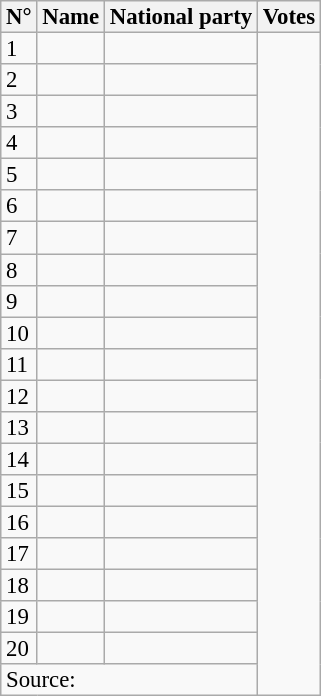<table class="wikitable sortable" style="font-size:95%;line-height:14px;">
<tr>
<th>N°</th>
<th>Name</th>
<th colspan="2">National party</th>
<th>Votes</th>
</tr>
<tr>
<td>1</td>
<td></td>
<td></td>
</tr>
<tr>
<td>2</td>
<td></td>
<td></td>
</tr>
<tr>
<td>3</td>
<td></td>
<td></td>
</tr>
<tr>
<td>4</td>
<td></td>
<td></td>
</tr>
<tr>
<td>5</td>
<td></td>
<td></td>
</tr>
<tr>
<td>6</td>
<td></td>
<td></td>
</tr>
<tr>
<td>7</td>
<td></td>
<td></td>
</tr>
<tr>
<td>8</td>
<td></td>
<td></td>
</tr>
<tr>
<td>9</td>
<td></td>
<td></td>
</tr>
<tr>
<td>10</td>
<td></td>
<td></td>
</tr>
<tr>
<td>11</td>
<td></td>
<td></td>
</tr>
<tr>
<td>12</td>
<td></td>
<td></td>
</tr>
<tr>
<td>13</td>
<td></td>
<td></td>
</tr>
<tr>
<td>14</td>
<td></td>
<td></td>
</tr>
<tr>
<td>15</td>
<td></td>
<td></td>
</tr>
<tr>
<td>16</td>
<td></td>
<td></td>
</tr>
<tr>
<td>17</td>
<td></td>
<td></td>
</tr>
<tr>
<td>18</td>
<td></td>
<td></td>
</tr>
<tr>
<td>19</td>
<td></td>
<td></td>
</tr>
<tr>
<td>20</td>
<td></td>
<td></td>
</tr>
<tr>
<td colspan="3">Source: </td>
</tr>
</table>
